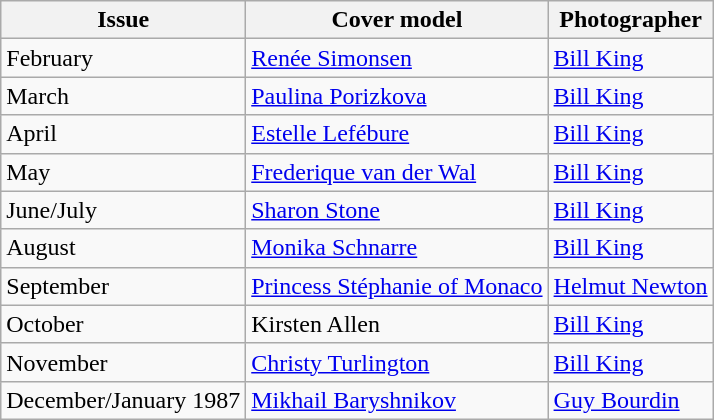<table class="sortable wikitable">
<tr>
<th>Issue</th>
<th>Cover model</th>
<th>Photographer</th>
</tr>
<tr>
<td>February</td>
<td><a href='#'>Renée Simonsen</a></td>
<td><a href='#'>Bill King</a></td>
</tr>
<tr>
<td>March</td>
<td><a href='#'>Paulina Porizkova</a></td>
<td><a href='#'>Bill King</a></td>
</tr>
<tr>
<td>April</td>
<td><a href='#'>Estelle Lefébure</a></td>
<td><a href='#'>Bill King</a></td>
</tr>
<tr>
<td>May</td>
<td><a href='#'>Frederique van der Wal</a></td>
<td><a href='#'>Bill King</a></td>
</tr>
<tr>
<td>June/July</td>
<td><a href='#'>Sharon Stone</a></td>
<td><a href='#'>Bill King</a></td>
</tr>
<tr>
<td>August</td>
<td><a href='#'>Monika Schnarre</a></td>
<td><a href='#'>Bill King</a></td>
</tr>
<tr>
<td>September</td>
<td><a href='#'>Princess Stéphanie of Monaco</a></td>
<td><a href='#'>Helmut Newton</a></td>
</tr>
<tr>
<td>October</td>
<td>Kirsten Allen</td>
<td><a href='#'>Bill King</a></td>
</tr>
<tr>
<td>November</td>
<td><a href='#'>Christy Turlington</a></td>
<td><a href='#'>Bill King</a></td>
</tr>
<tr>
<td>December/January 1987</td>
<td><a href='#'>Mikhail Baryshnikov</a></td>
<td><a href='#'>Guy Bourdin</a></td>
</tr>
</table>
